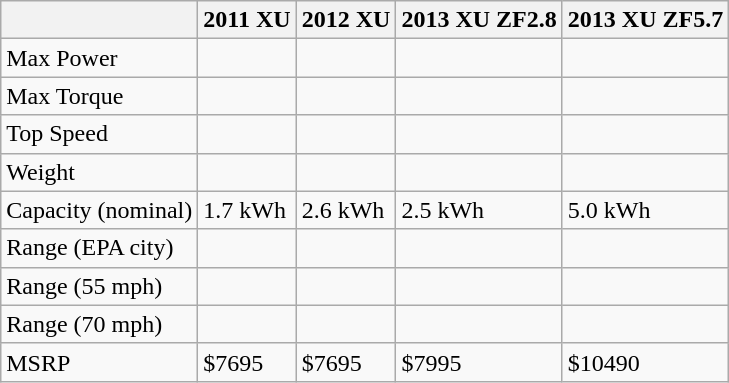<table class="wikitable">
<tr>
<th></th>
<th>2011 XU</th>
<th>2012 XU</th>
<th>2013 XU ZF2.8</th>
<th>2013 XU ZF5.7</th>
</tr>
<tr>
<td>Max Power</td>
<td></td>
<td></td>
<td></td>
<td></td>
</tr>
<tr>
<td>Max Torque</td>
<td></td>
<td></td>
<td></td>
<td></td>
</tr>
<tr>
<td>Top Speed</td>
<td></td>
<td></td>
<td></td>
<td></td>
</tr>
<tr>
<td>Weight</td>
<td></td>
<td></td>
<td></td>
<td></td>
</tr>
<tr>
<td>Capacity (nominal)</td>
<td>1.7 kWh</td>
<td>2.6 kWh</td>
<td>2.5 kWh</td>
<td>5.0 kWh</td>
</tr>
<tr>
<td>Range (EPA city)</td>
<td></td>
<td></td>
<td></td>
<td></td>
</tr>
<tr>
<td>Range (55 mph)</td>
<td></td>
<td></td>
<td></td>
<td></td>
</tr>
<tr>
<td>Range (70 mph)</td>
<td></td>
<td></td>
<td></td>
<td></td>
</tr>
<tr>
<td>MSRP</td>
<td>$7695</td>
<td>$7695</td>
<td>$7995</td>
<td>$10490</td>
</tr>
</table>
